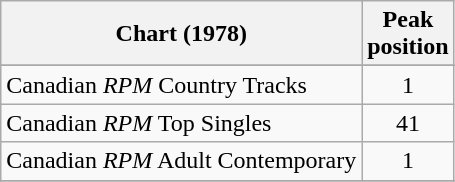<table class="wikitable sortable">
<tr>
<th>Chart (1978)</th>
<th>Peak<br>position</th>
</tr>
<tr>
</tr>
<tr>
<td>Canadian <em>RPM</em> Country Tracks</td>
<td style="text-align:center;">1</td>
</tr>
<tr>
<td>Canadian <em>RPM</em> Top Singles</td>
<td style="text-align:center;">41</td>
</tr>
<tr>
<td>Canadian <em>RPM</em> Adult Contemporary </td>
<td style="text-align:center;">1</td>
</tr>
<tr>
</tr>
<tr>
</tr>
<tr>
</tr>
<tr>
</tr>
<tr>
</tr>
</table>
